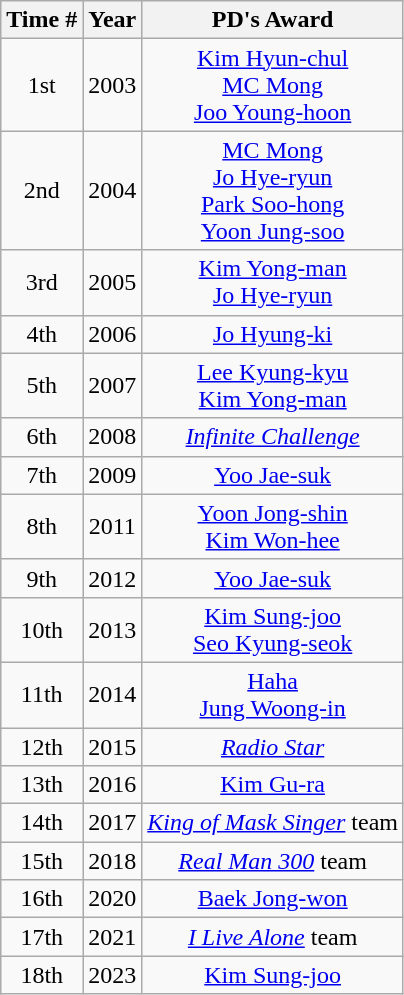<table class="wikitable sortable" style="text-align:center">
<tr>
<th>Time #</th>
<th>Year</th>
<th>PD's Award</th>
</tr>
<tr>
<td>1st</td>
<td>2003</td>
<td><a href='#'>Kim Hyun-chul</a><br><a href='#'>MC Mong</a><br><a href='#'>Joo Young-hoon</a></td>
</tr>
<tr>
<td>2nd</td>
<td>2004</td>
<td><a href='#'>MC Mong</a><br><a href='#'>Jo Hye-ryun</a><br><a href='#'>Park Soo-hong</a><br><a href='#'>Yoon Jung-soo</a></td>
</tr>
<tr>
<td>3rd</td>
<td>2005</td>
<td><a href='#'>Kim Yong-man</a><br><a href='#'>Jo Hye-ryun</a></td>
</tr>
<tr>
<td>4th</td>
<td>2006</td>
<td><a href='#'>Jo Hyung-ki</a></td>
</tr>
<tr>
<td>5th</td>
<td>2007</td>
<td><a href='#'>Lee Kyung-kyu</a><br><a href='#'>Kim Yong-man</a></td>
</tr>
<tr>
<td>6th</td>
<td>2008</td>
<td><em><a href='#'>Infinite Challenge</a></em></td>
</tr>
<tr>
<td>7th</td>
<td>2009</td>
<td><a href='#'>Yoo Jae-suk</a></td>
</tr>
<tr>
<td>8th</td>
<td>2011</td>
<td><a href='#'>Yoon Jong-shin</a><br><a href='#'>Kim Won-hee</a></td>
</tr>
<tr>
<td>9th</td>
<td>2012</td>
<td><a href='#'>Yoo Jae-suk</a></td>
</tr>
<tr>
<td>10th</td>
<td>2013</td>
<td><a href='#'>Kim Sung-joo</a><br><a href='#'>Seo Kyung-seok</a></td>
</tr>
<tr>
<td>11th</td>
<td>2014</td>
<td><a href='#'>Haha</a><br><a href='#'>Jung Woong-in</a></td>
</tr>
<tr>
<td>12th</td>
<td>2015</td>
<td><em><a href='#'>Radio Star</a></em></td>
</tr>
<tr>
<td>13th</td>
<td>2016</td>
<td><a href='#'>Kim Gu-ra</a></td>
</tr>
<tr>
<td>14th</td>
<td>2017</td>
<td><em><a href='#'>King of Mask Singer</a></em> team</td>
</tr>
<tr>
<td>15th</td>
<td>2018</td>
<td><em><a href='#'>Real Man 300</a></em> team</td>
</tr>
<tr>
<td>16th</td>
<td>2020</td>
<td><a href='#'>Baek Jong-won</a></td>
</tr>
<tr>
<td>17th</td>
<td>2021</td>
<td><em><a href='#'>I Live Alone</a></em> team</td>
</tr>
<tr>
<td>18th</td>
<td>2023</td>
<td><a href='#'>Kim Sung-joo</a></td>
</tr>
</table>
